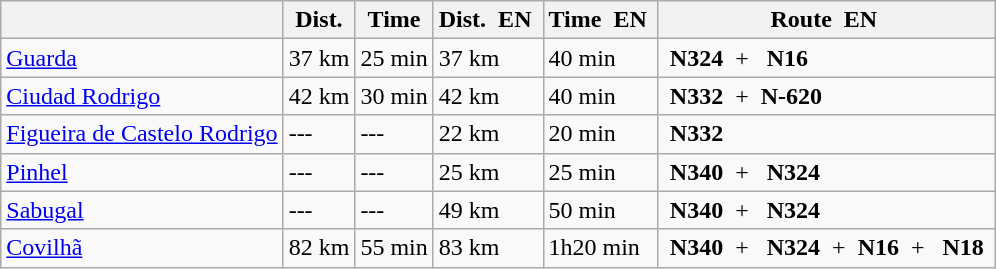<table class="wikitable" border="2">
<tr>
<th></th>
<th>Dist.<br></th>
<th>Time </th>
<th>Dist. <span> <strong> EN </strong></span></th>
<th>Time <span> <strong> EN </strong></span></th>
<th>Route <span> <strong> EN </strong></span></th>
</tr>
<tr>
<td><a href='#'>Guarda</a></td>
<td>37 km</td>
<td>25 min</td>
<td>37 km</td>
<td>40 min</td>
<td><span> <strong> N324 </strong></span> + <span> <strong>  N16 </strong></span></td>
</tr>
<tr>
<td><a href='#'>Ciudad Rodrigo</a></td>
<td>42 km</td>
<td>30 min</td>
<td>42 km</td>
<td>40 min</td>
<td><span> <strong> N332 </strong></span> + <span> <strong> N-620 </strong></span></td>
</tr>
<tr>
<td><a href='#'>Figueira de Castelo Rodrigo</a></td>
<td>---</td>
<td>---</td>
<td>22 km</td>
<td>20 min</td>
<td><span> <strong> N332 </strong></span></td>
</tr>
<tr>
<td><a href='#'>Pinhel</a></td>
<td>---</td>
<td>---</td>
<td>25 km</td>
<td>25 min</td>
<td><span> <strong> N340 </strong></span> + <span> <strong>  N324 </strong></span></td>
</tr>
<tr>
<td><a href='#'>Sabugal</a></td>
<td>---</td>
<td>---</td>
<td>49 km</td>
<td>50 min</td>
<td><span> <strong> N340 </strong></span> + <span> <strong>  N324 </strong></span></td>
</tr>
<tr>
<td><a href='#'>Covilhã</a></td>
<td>82 km</td>
<td>55 min</td>
<td>83 km</td>
<td>1h20 min</td>
<td><span> <strong> N340 </strong></span> + <span> <strong>  N324 </strong></span> + <span> <strong> N16 </strong></span> + <span> <strong>  N18 </strong></span></td>
</tr>
</table>
